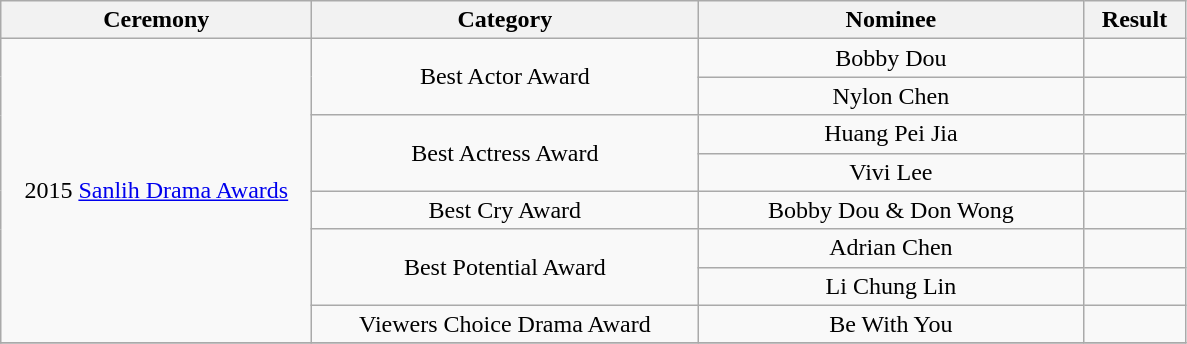<table class="wikitable" style="text-align:center;">
<tr>
<th style="width:200px;">Ceremony</th>
<th style="width:250px;">Category</th>
<th style="width:250px;">Nominee</th>
<th style="width:60px;">Result</th>
</tr>
<tr>
<td rowspan=8>2015 <a href='#'>Sanlih Drama Awards</a></td>
<td rowspan=2>Best Actor Award</td>
<td>Bobby Dou</td>
<td></td>
</tr>
<tr>
<td>Nylon Chen</td>
<td></td>
</tr>
<tr>
<td rowspan=2>Best Actress Award</td>
<td>Huang Pei Jia</td>
<td></td>
</tr>
<tr>
<td>Vivi Lee</td>
<td></td>
</tr>
<tr>
<td>Best Cry Award</td>
<td>Bobby Dou & Don Wong</td>
<td></td>
</tr>
<tr>
<td rowspan=2>Best Potential Award</td>
<td>Adrian Chen</td>
<td></td>
</tr>
<tr>
<td>Li Chung Lin</td>
<td></td>
</tr>
<tr>
<td>Viewers Choice Drama Award</td>
<td>Be With You</td>
<td></td>
</tr>
<tr>
</tr>
</table>
